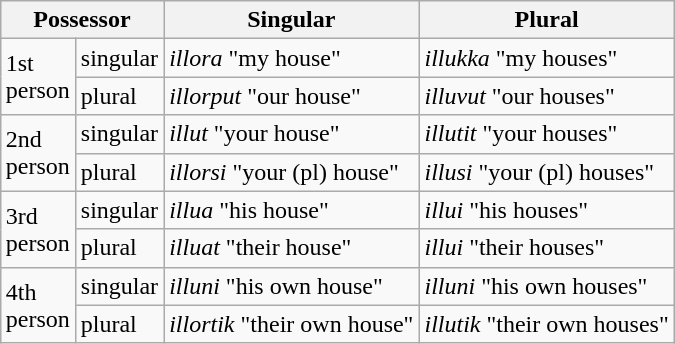<table class="wikitable"  style="margin: 0 0 0 1em; float: right;">
<tr>
<th colspan="2">Possessor</th>
<th>Singular</th>
<th>Plural</th>
</tr>
<tr>
<td rowspan="2">1st<br>person</td>
<td>singular</td>
<td><em>illora</em> "my house"</td>
<td><em>illukka</em> "my houses"</td>
</tr>
<tr>
<td>plural</td>
<td><em>illorput</em> "our house"</td>
<td><em>illuvut</em> "our houses"</td>
</tr>
<tr>
<td rowspan="2">2nd<br>person</td>
<td>singular</td>
<td><em>illut</em> "your house"</td>
<td><em>illutit</em> "your houses"</td>
</tr>
<tr>
<td>plural</td>
<td><em>illorsi</em> "your (pl) house"</td>
<td><em>illusi</em> "your (pl) houses"</td>
</tr>
<tr>
<td rowspan="2">3rd<br>person</td>
<td>singular</td>
<td><em>illua</em> "his house"</td>
<td><em>illui</em> "his houses"</td>
</tr>
<tr>
<td>plural</td>
<td><em>illuat</em> "their house"</td>
<td><em>illui</em> "their houses"</td>
</tr>
<tr>
<td rowspan="2">4th<br>person</td>
<td>singular</td>
<td><em>illuni</em> "his own house"</td>
<td><em>illuni</em> "his own houses"</td>
</tr>
<tr>
<td>plural</td>
<td><em>illortik</em> "their own house"</td>
<td><em>illutik</em> "their own houses"</td>
</tr>
</table>
